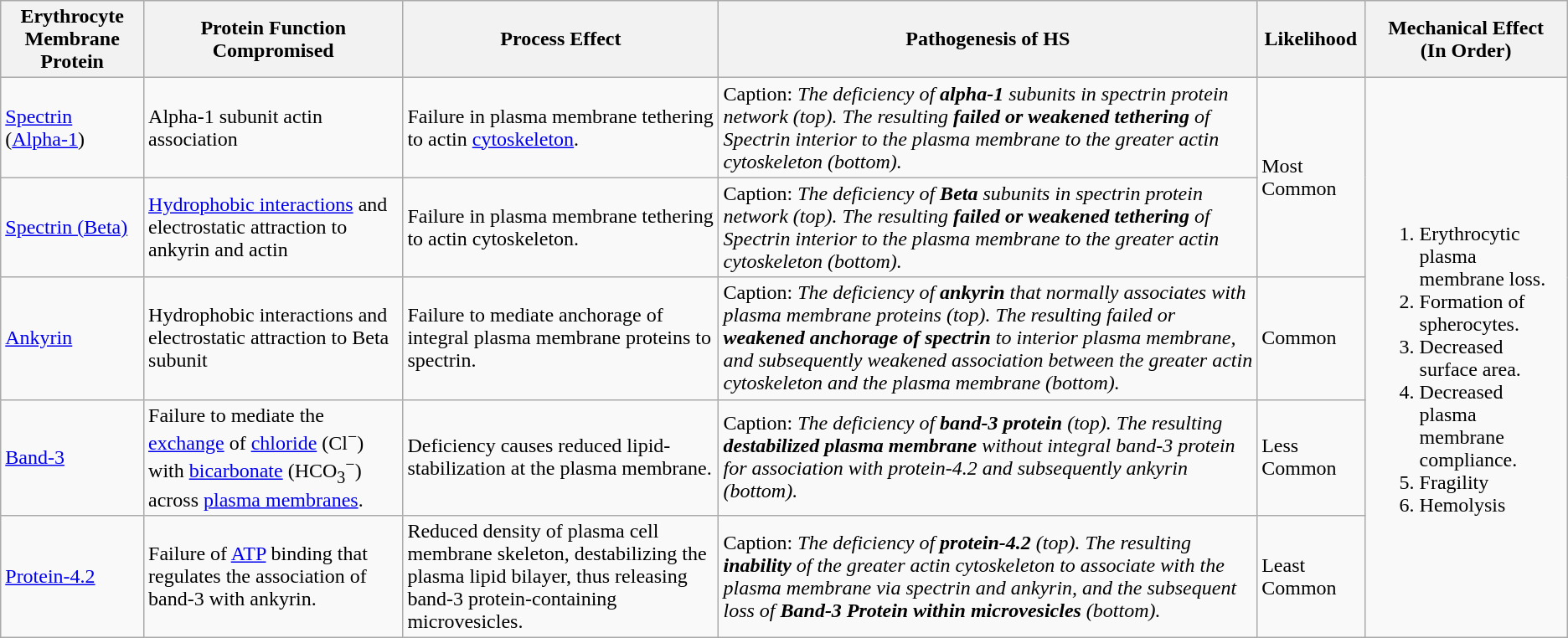<table class="wikitable">
<tr>
<th>Erythrocyte Membrane Protein</th>
<th>Protein Function Compromised</th>
<th>Process Effect</th>
<th>Pathogenesis of HS</th>
<th>Likelihood</th>
<th>Mechanical Effect<br>(In Order)</th>
</tr>
<tr>
<td><a href='#'>Spectrin</a> (<a href='#'>Alpha-1</a>)</td>
<td>Alpha-1 subunit actin association</td>
<td>Failure in plasma membrane tethering to actin <a href='#'>cytoskeleton</a>.</td>
<td>Caption: <em>The deficiency of <strong>alpha-1</strong> subunits in spectrin protein network (top). The resulting <strong>failed or weakened tethering</strong> of Spectrin interior to the plasma membrane to the greater actin cytoskeleton (bottom).</em></td>
<td rowspan="2">Most Common</td>
<td rowspan="5"><br><ol><li>Erythrocytic plasma membrane loss.</li><li>Formation of spherocytes.</li><li>Decreased surface area.</li><li>Decreased plasma membrane compliance.</li><li>Fragility</li><li>Hemolysis</li></ol></td>
</tr>
<tr>
<td><a href='#'>Spectrin (Beta)</a></td>
<td><a href='#'>Hydrophobic interactions</a> and electrostatic attraction to ankyrin and actin</td>
<td>Failure in plasma membrane tethering to actin cytoskeleton.</td>
<td>Caption: <em>The deficiency of <strong>Beta</strong> subunits in spectrin protein network (top). The resulting <strong>failed or</strong> <strong>weakened tethering</strong> of Spectrin interior to the plasma membrane to the greater actin cytoskeleton (bottom).</em></td>
</tr>
<tr>
<td><a href='#'>Ankyrin</a></td>
<td>Hydrophobic interactions and electrostatic attraction to Beta subunit</td>
<td>Failure to mediate anchorage of integral plasma membrane proteins to spectrin.</td>
<td>Caption: <em>The deficiency of <strong>ankyrin</strong> that normally associates with plasma membrane proteins (top). The resulting failed or <strong>weakened anchorage of spectrin</strong> to interior plasma membrane, and subsequently weakened association between the greater actin cytoskeleton and the plasma membrane (bottom).</em></td>
<td>Common</td>
</tr>
<tr>
<td><a href='#'>Band-3</a></td>
<td>Failure to mediate the <a href='#'>exchange</a> of <a href='#'>chloride</a> (Cl<sup>−</sup>) with <a href='#'>bicarbonate</a> (HCO<sub>3</sub><sup>−</sup>) across <a href='#'>plasma membranes</a>.</td>
<td>Deficiency causes reduced lipid-stabilization at the plasma membrane.</td>
<td>Caption: <em>The deficiency of <strong>band-3 protein</strong> (top). The resulting <strong>destabilized plasma membrane</strong> without integral band-3 protein for association with protein-4.2 and subsequently ankyrin (bottom).</em></td>
<td>Less Common</td>
</tr>
<tr>
<td><a href='#'>Protein-4.2</a></td>
<td>Failure of <a href='#'>ATP</a> binding that regulates the association of band-3 with ankyrin.</td>
<td>Reduced density of plasma cell membrane skeleton, destabilizing the plasma lipid bilayer, thus releasing band-3 protein-containing microvesicles.</td>
<td>Caption: <em>The deficiency of <strong>protein-4.2</strong> (top). The resulting <strong>inability</strong> of the greater actin cytoskeleton to associate with the plasma membrane via spectrin and ankyrin, and the subsequent loss of <strong>Band-3 Protein within microvesicles</strong> (bottom).</em></td>
<td>Least Common</td>
</tr>
</table>
